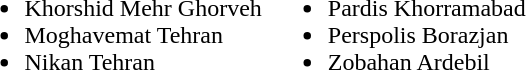<table>
<tr style="vertical-align: top;">
<td><br><ul><li>Khorshid Mehr Ghorveh</li><li>Moghavemat Tehran</li><li>Nikan Tehran</li></ul></td>
<td><br><ul><li>Pardis Khorramabad</li><li>Perspolis Borazjan</li><li>Zobahan Ardebil</li></ul></td>
</tr>
</table>
